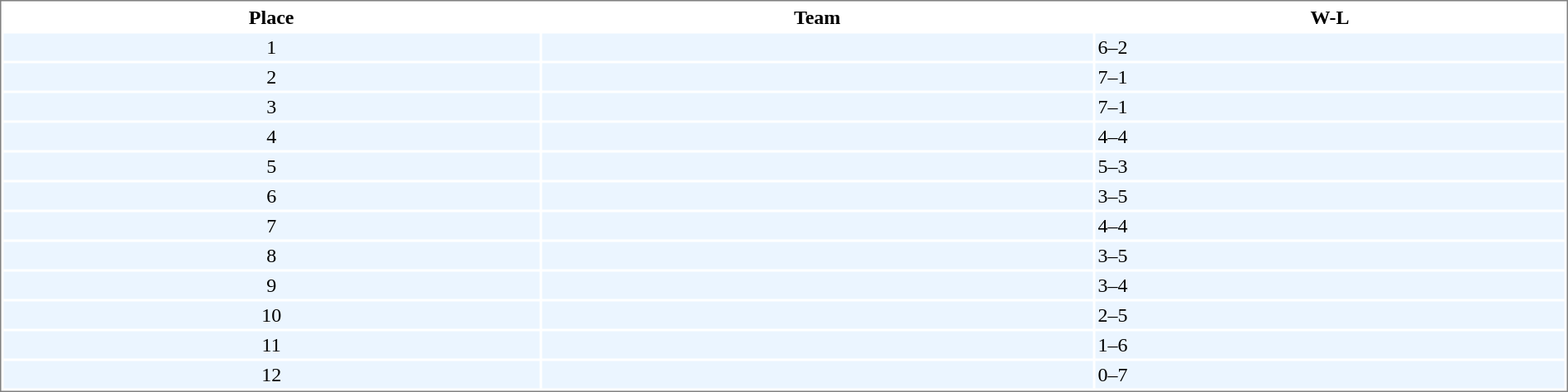<table style="border-style:solid;border-width:1px;border-color:#808080;background-color:#FFFFFF" cellspacing="2" cellpadding="2"; width="100%"">
<tr>
<th>Place</th>
<th>Team</th>
<th>W-L</th>
</tr>
<tr bgcolor=#EBF5FF>
<td align="center">1</td>
<td></td>
<td>6–2</td>
</tr>
<tr bgcolor=#EBF5FF>
<td align="center">2</td>
<td></td>
<td>7–1</td>
</tr>
<tr bgcolor=#EBF5FF>
<td align="center">3</td>
<td></td>
<td>7–1</td>
</tr>
<tr bgcolor=#EBF5FF>
<td align="center">4</td>
<td></td>
<td>4–4</td>
</tr>
<tr bgcolor=#EBF5FF>
<td align="center">5</td>
<td></td>
<td>5–3</td>
</tr>
<tr bgcolor=#EBF5FF>
<td align="center">6</td>
<td></td>
<td>3–5</td>
</tr>
<tr bgcolor=#EBF5FF>
<td align="center">7</td>
<td></td>
<td>4–4</td>
</tr>
<tr bgcolor=#EBF5FF>
<td align="center">8</td>
<td></td>
<td>3–5</td>
</tr>
<tr bgcolor=#EBF5FF>
<td align="center">9</td>
<td></td>
<td>3–4</td>
</tr>
<tr bgcolor=#EBF5FF>
<td align="center">10</td>
<td></td>
<td>2–5</td>
</tr>
<tr bgcolor=#EBF5FF>
<td align="center">11</td>
<td></td>
<td>1–6</td>
</tr>
<tr bgcolor=#EBF5FF>
<td align="center">12</td>
<td></td>
<td>0–7</td>
</tr>
</table>
